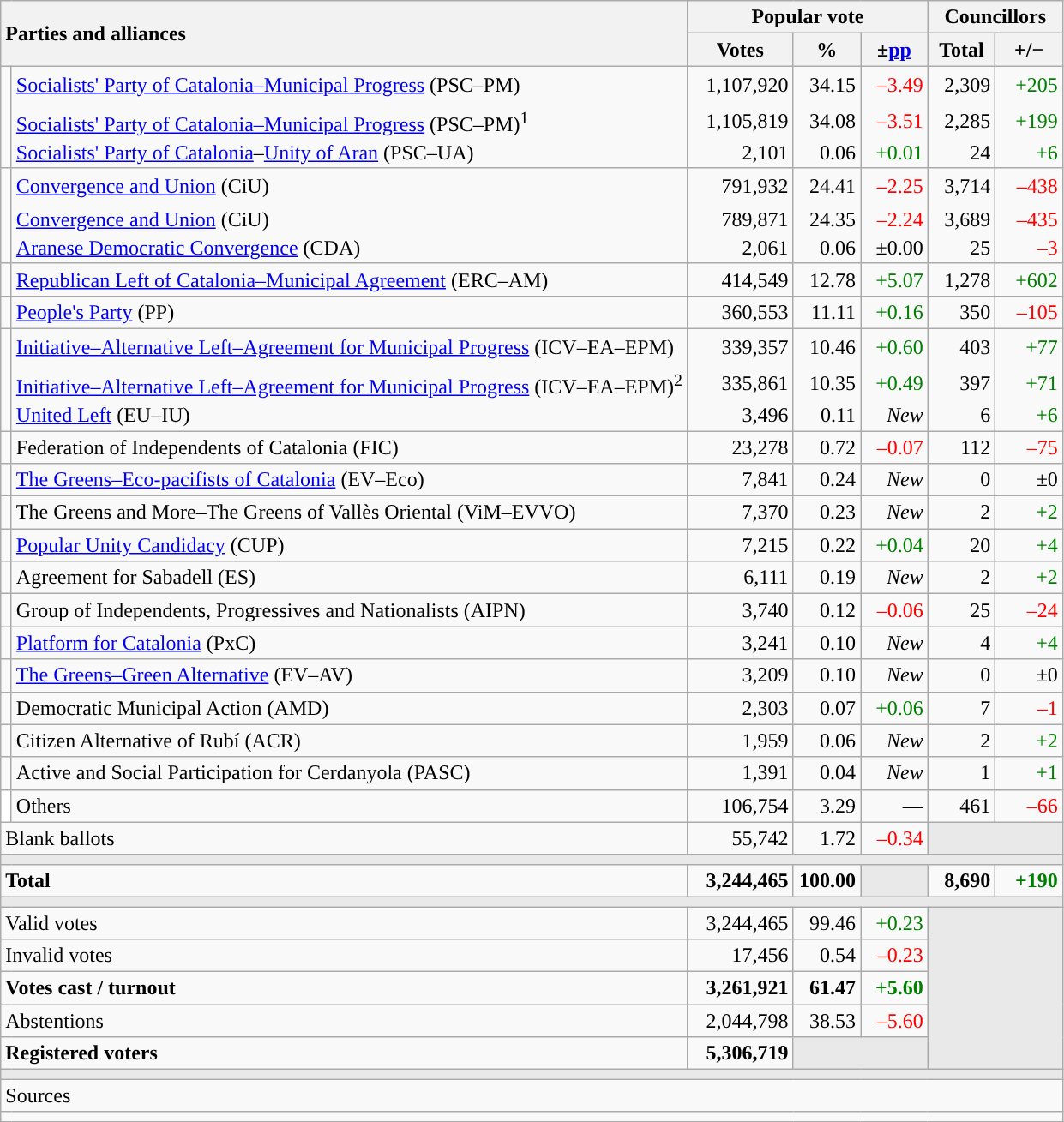<table class="wikitable" style="text-align:right;">
<tr>
<th style="text-align:left;" rowspan="2" colspan="2" width="525">Parties and alliances</th>
<th colspan="3">Popular vote</th>
<th colspan="2">Councillors</th>
</tr>
<tr>
<th width="75">Votes</th>
<th width="45">%</th>
<th width="45">±<a href='#'>pp</a></th>
<th width="45">Total</th>
<th width="45">+/−</th>
</tr>
<tr style="line-height:22px;">
<td width="1" rowspan="3"></td>
<td align="left"><a href='#'>Socialists' Party of Catalonia–Municipal Progress</a> (PSC–PM)</td>
<td>1,107,920</td>
<td>34.15</td>
<td style="color:red;">–3.49</td>
<td>2,309</td>
<td style="color:green;">+205</td>
</tr>
<tr style="border-bottom-style:hidden; border-top-style:hidden; line-height:16px;">
<td align="left"><span><a href='#'>Socialists' Party of Catalonia–Municipal Progress</a> (PSC–PM)<sup>1</sup></span></td>
<td>1,105,819</td>
<td>34.08</td>
<td style="color:red;">–3.51</td>
<td>2,285</td>
<td style="color:green;">+199</td>
</tr>
<tr style="line-height:16px;">
<td align="left"><span><a href='#'>Socialists' Party of Catalonia</a>–<a href='#'>Unity of Aran</a> (PSC–UA)</span></td>
<td>2,101</td>
<td>0.06</td>
<td style="color:green;">+0.01</td>
<td>24</td>
<td style="color:green;">+6</td>
</tr>
<tr style="line-height:22px;">
<td rowspan="3" style="color:inherit;background:"></td>
<td align="left"><a href='#'>Convergence and Union</a> (CiU)</td>
<td>791,932</td>
<td>24.41</td>
<td style="color:red;">–2.25</td>
<td>3,714</td>
<td style="color:red;">–438</td>
</tr>
<tr style="border-bottom-style:hidden; border-top-style:hidden; line-height:16px;">
<td align="left"><span><a href='#'>Convergence and Union</a> (CiU)</span></td>
<td>789,871</td>
<td>24.35</td>
<td style="color:red;">–2.24</td>
<td>3,689</td>
<td style="color:red;">–435</td>
</tr>
<tr style="line-height:16px;">
<td align="left"><span><a href='#'>Aranese Democratic Convergence</a> (CDA)</span></td>
<td>2,061</td>
<td>0.06</td>
<td>±0.00</td>
<td>25</td>
<td style="color:red;">–3</td>
</tr>
<tr>
<td style="color:inherit;background:"></td>
<td align="left"><a href='#'>Republican Left of Catalonia–Municipal Agreement</a> (ERC–AM)</td>
<td>414,549</td>
<td>12.78</td>
<td style="color:green;">+5.07</td>
<td>1,278</td>
<td style="color:green;">+602</td>
</tr>
<tr>
<td style="color:inherit;background:"></td>
<td align="left"><a href='#'>People's Party</a> (PP)</td>
<td>360,553</td>
<td>11.11</td>
<td style="color:green;">+0.16</td>
<td>350</td>
<td style="color:red;">–105</td>
</tr>
<tr style="line-height:22px;">
<td rowspan="3" style="color:inherit;background:"></td>
<td align="left"><a href='#'>Initiative–Alternative Left–Agreement for Municipal Progress</a> (ICV–EA–EPM)</td>
<td>339,357</td>
<td>10.46</td>
<td style="color:green;">+0.60</td>
<td>403</td>
<td style="color:green;">+77</td>
</tr>
<tr style="border-bottom-style:hidden; border-top-style:hidden; line-height:16px;">
<td align="left"><span><a href='#'>Initiative–Alternative Left–Agreement for Municipal Progress</a> (ICV–EA–EPM)<sup>2</sup></span></td>
<td>335,861</td>
<td>10.35</td>
<td style="color:green;">+0.49</td>
<td>397</td>
<td style="color:green;">+71</td>
</tr>
<tr style="line-height:16px;">
<td align="left"><span><a href='#'>United Left</a> (EU–IU)</span></td>
<td>3,496</td>
<td>0.11</td>
<td><em>New</em></td>
<td>6</td>
<td style="color:green;">+6</td>
</tr>
<tr>
<td style="color:inherit;background:"></td>
<td align="left">Federation of Independents of Catalonia (FIC)</td>
<td>23,278</td>
<td>0.72</td>
<td style="color:red;">–0.07</td>
<td>112</td>
<td style="color:red;">–75</td>
</tr>
<tr>
<td style="color:inherit;background:"></td>
<td align="left"><a href='#'>The Greens–Eco-pacifists of Catalonia</a> (EV–Eco)</td>
<td>7,841</td>
<td>0.24</td>
<td><em>New</em></td>
<td>0</td>
<td>±0</td>
</tr>
<tr>
<td style="color:inherit;background:"></td>
<td align="left">The Greens and More–The Greens of Vallès Oriental (ViM–EVVO)</td>
<td>7,370</td>
<td>0.23</td>
<td><em>New</em></td>
<td>2</td>
<td style="color:green;">+2</td>
</tr>
<tr>
<td style="color:inherit;background:"></td>
<td align="left"><a href='#'>Popular Unity Candidacy</a> (CUP)</td>
<td>7,215</td>
<td>0.22</td>
<td style="color:green;">+0.04</td>
<td>20</td>
<td style="color:green;">+4</td>
</tr>
<tr>
<td style="color:inherit;background:"></td>
<td align="left">Agreement for Sabadell (ES)</td>
<td>6,111</td>
<td>0.19</td>
<td><em>New</em></td>
<td>2</td>
<td style="color:green;">+2</td>
</tr>
<tr>
<td style="color:inherit;background:"></td>
<td align="left">Group of Independents, Progressives and Nationalists (AIPN)</td>
<td>3,740</td>
<td>0.12</td>
<td style="color:red;">–0.06</td>
<td>25</td>
<td style="color:red;">–24</td>
</tr>
<tr>
<td style="color:inherit;background:"></td>
<td align="left"><a href='#'>Platform for Catalonia</a> (PxC)</td>
<td>3,241</td>
<td>0.10</td>
<td><em>New</em></td>
<td>4</td>
<td style="color:green;">+4</td>
</tr>
<tr>
<td style="color:inherit;background:"></td>
<td align="left"><a href='#'>The Greens–Green Alternative</a> (EV–AV)</td>
<td>3,209</td>
<td>0.10</td>
<td><em>New</em></td>
<td>0</td>
<td>±0</td>
</tr>
<tr>
<td style="color:inherit;background:"></td>
<td align="left">Democratic Municipal Action (AMD)</td>
<td>2,303</td>
<td>0.07</td>
<td style="color:green;">+0.06</td>
<td>7</td>
<td style="color:red;">–1</td>
</tr>
<tr>
<td style="color:inherit;background:"></td>
<td align="left">Citizen Alternative of Rubí (ACR)</td>
<td>1,959</td>
<td>0.06</td>
<td><em>New</em></td>
<td>2</td>
<td style="color:green;">+2</td>
</tr>
<tr>
<td style="color:inherit;background:"></td>
<td align="left">Active and Social Participation for Cerdanyola (PASC)</td>
<td>1,391</td>
<td>0.04</td>
<td><em>New</em></td>
<td>1</td>
<td style="color:green;">+1</td>
</tr>
<tr>
<td bgcolor="white"></td>
<td align="left">Others</td>
<td>106,754</td>
<td>3.29</td>
<td>—</td>
<td>461</td>
<td style="color:red;">–66</td>
</tr>
<tr>
<td align="left" colspan="2">Blank ballots</td>
<td>55,742</td>
<td>1.72</td>
<td style="color:red;">–0.34</td>
<td style="color:inherit;background:#E9E9E9" colspan="2"></td>
</tr>
<tr>
<td colspan="7" style="color:inherit;background:#E9E9E9"></td>
</tr>
<tr style="font-weight:bold;">
<td align="left" colspan="2">Total</td>
<td>3,244,465</td>
<td>100.00</td>
<td bgcolor="#E9E9E9"></td>
<td>8,690</td>
<td style="color:green;">+190</td>
</tr>
<tr>
<td colspan="7" style="color:inherit;background:#E9E9E9"></td>
</tr>
<tr>
<td align="left" colspan="2">Valid votes</td>
<td>3,244,465</td>
<td>99.46</td>
<td style="color:green;">+0.23</td>
<td bgcolor="#E9E9E9" colspan="2" rowspan="5"></td>
</tr>
<tr>
<td align="left" colspan="2">Invalid votes</td>
<td>17,456</td>
<td>0.54</td>
<td style="color:red;">–0.23</td>
</tr>
<tr style="font-weight:bold;">
<td align="left" colspan="2">Votes cast / turnout</td>
<td>3,261,921</td>
<td>61.47</td>
<td style="color:green;">+5.60</td>
</tr>
<tr>
<td align="left" colspan="2">Abstentions</td>
<td>2,044,798</td>
<td>38.53</td>
<td style="color:red;">–5.60</td>
</tr>
<tr style="font-weight:bold;">
<td align="left" colspan="2">Registered voters</td>
<td>5,306,719</td>
<td bgcolor="#E9E9E9" colspan="2"></td>
</tr>
<tr>
<td colspan="7" style="color:inherit;background:#E9E9E9"></td>
</tr>
<tr>
<td align="left" colspan="7">Sources</td>
</tr>
<tr>
<td colspan="7" style="text-align:left; max-width:790px;"></td>
</tr>
</table>
